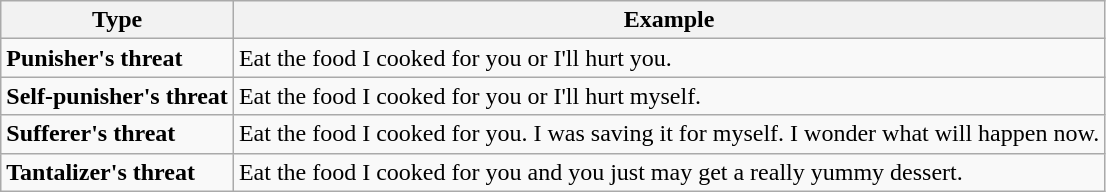<table class="wikitable">
<tr>
<th>Type</th>
<th>Example</th>
</tr>
<tr>
<td><strong>Punisher's threat</strong></td>
<td>Eat the food I cooked for you or I'll hurt you.</td>
</tr>
<tr>
<td><strong>Self-punisher's threat</strong></td>
<td>Eat the food I cooked for you or I'll hurt myself.</td>
</tr>
<tr>
<td><strong>Sufferer's threat</strong></td>
<td>Eat the food I cooked for you. I was saving it for myself. I wonder what will happen now.</td>
</tr>
<tr>
<td><strong>Tantalizer's threat</strong></td>
<td>Eat the food I cooked for you and you just may get a really yummy dessert.</td>
</tr>
</table>
